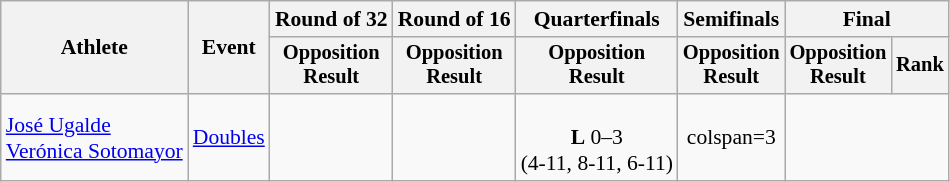<table class=wikitable style=font-size:90%;text-align:center>
<tr>
<th rowspan=2>Athlete</th>
<th rowspan=2>Event</th>
<th>Round of 32</th>
<th>Round of 16</th>
<th>Quarterfinals</th>
<th>Semifinals</th>
<th colspan=2>Final</th>
</tr>
<tr style=font-size:95%>
<th>Opposition<br>Result</th>
<th>Opposition<br>Result</th>
<th>Opposition<br>Result</th>
<th>Opposition<br>Result</th>
<th>Opposition<br>Result</th>
<th>Rank</th>
</tr>
<tr align=center>
<td align=left><a href='#'>José Ugalde</a> <br> <a href='#'>Verónica Sotomayor</a></td>
<td align=left><a href='#'>Doubles</a></td>
<td></td>
<td></td>
<td><br><strong>L</strong> 0–3  <br> (4-11, 8-11, 6-11)</td>
<td>colspan=3 </td>
</tr>
</table>
